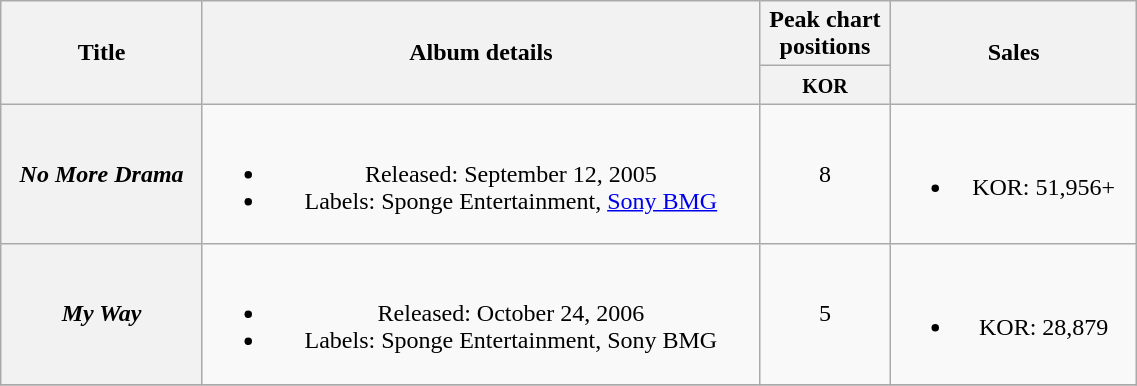<table class="wikitable plainrowheaders" style="text-align:center; width:60%;">
<tr>
<th scope="col" rowspan="2">Title</th>
<th scope="col" rowspan="2">Album details</th>
<th scope="col" colspan="1" style="width:5em;">Peak chart positions</th>
<th scope="col" rowspan="2">Sales</th>
</tr>
<tr>
<th><small>KOR</small><br></th>
</tr>
<tr>
<th scope="row"><em>No More Drama</em></th>
<td><br><ul><li>Released: September 12, 2005</li><li>Labels: Sponge Entertainment, <a href='#'>Sony BMG</a></li></ul></td>
<td>8</td>
<td><br><ul><li>KOR: 51,956+</li></ul></td>
</tr>
<tr>
<th scope="row"><em>My Way</em></th>
<td><br><ul><li>Released:  October 24, 2006</li><li>Labels: Sponge Entertainment, Sony BMG</li></ul></td>
<td>5</td>
<td><br><ul><li>KOR: 28,879</li></ul></td>
</tr>
<tr>
</tr>
</table>
